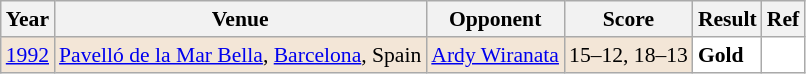<table class="sortable wikitable" style="font-size: 90%;">
<tr>
<th>Year</th>
<th>Venue</th>
<th>Opponent</th>
<th>Score</th>
<th>Result</th>
<th>Ref</th>
</tr>
<tr style="background:#F3E6D7">
<td align="center"><a href='#'>1992</a></td>
<td align="left"><a href='#'>Pavelló de la Mar Bella</a>, <a href='#'>Barcelona</a>, Spain</td>
<td align="left"> <a href='#'>Ardy Wiranata</a></td>
<td align="left">15–12, 18–13</td>
<td style="text-align:left; background:white"> <strong>Gold</strong></td>
<td style="text-align:center; background:white"></td>
</tr>
</table>
